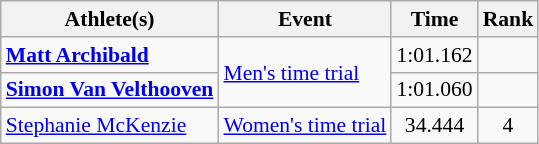<table class=wikitable style="font-size:90%">
<tr>
<th>Athlete(s)</th>
<th>Event</th>
<th>Time</th>
<th>Rank</th>
</tr>
<tr align=center>
<td align=left><strong><a href='#'>Matt Archibald</a></strong></td>
<td align=left rowspan=2><a href='#'>Men's time trial</a></td>
<td>1:01.162</td>
<td></td>
</tr>
<tr align=center>
<td align=left><strong><a href='#'>Simon Van Velthooven</a></strong></td>
<td>1:01.060</td>
<td></td>
</tr>
<tr align=center>
<td align=left><a href='#'>Stephanie McKenzie</a></td>
<td align=left><a href='#'>Women's time trial</a></td>
<td>34.444</td>
<td>4</td>
</tr>
</table>
